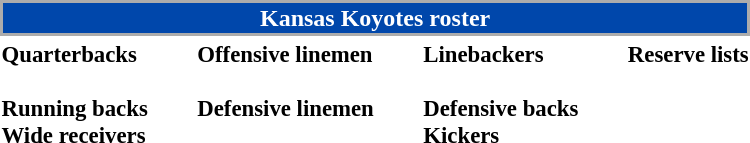<table class="toccolours" style="text-align: left;">
<tr>
<th colspan="7" style="text-align:center; background-color:#0047AB; color:white; border:2px solid #ACACAC;">Kansas Koyotes roster</th>
</tr>
<tr>
<td style="font-size: 95%;vertical-align:top;"><strong>Quarterbacks</strong><br>
<br><strong>Running backs</strong>


<br><strong>Wide receivers</strong>



</td>
<td style="width: 25px;"></td>
<td style="font-size: 95%;vertical-align:top;"><strong>Offensive linemen</strong><br>



<br><strong>Defensive linemen</strong>




</td>
<td style="width: 25px;"></td>
<td style="font-size: 95%;vertical-align:top;"><strong>Linebackers</strong><br>

<br><strong>Defensive backs</strong>






<br><strong>Kickers</strong>
</td>
<td style="width: 25px;"></td>
<td style="font-size: 95%;vertical-align:top;"><strong>Reserve lists</strong><br>
<br></td>
</tr>
</table>
